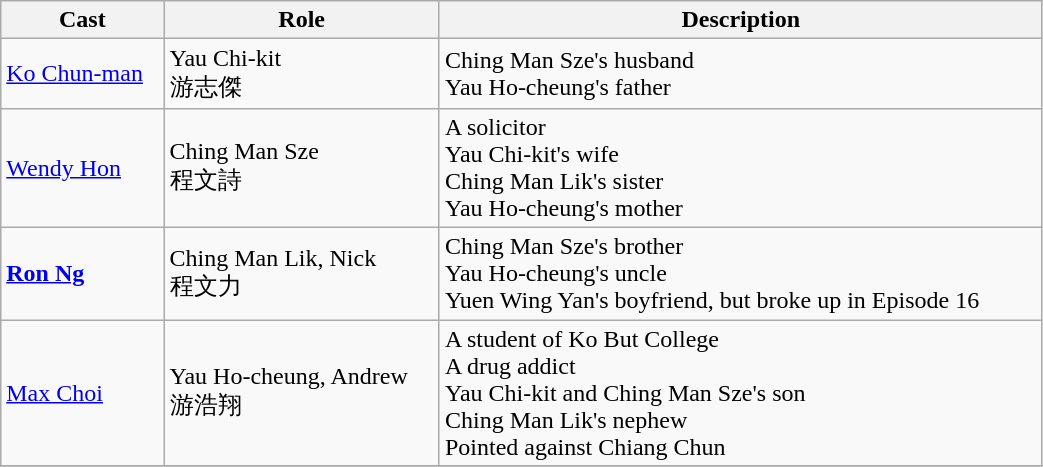<table class="wikitable" width="55%">
<tr>
<th>Cast</th>
<th>Role</th>
<th>Description</th>
</tr>
<tr>
<td><a href='#'>Ko Chun-man</a></td>
<td>Yau Chi-kit<br>游志傑</td>
<td>Ching Man Sze's husband<br>Yau Ho-cheung's father</td>
</tr>
<tr>
<td><a href='#'>Wendy Hon</a></td>
<td>Ching Man Sze<br>程文詩</td>
<td>A solicitor<br>Yau Chi-kit's wife<br>Ching Man Lik's sister<br>Yau Ho-cheung's mother</td>
</tr>
<tr>
<td><strong><a href='#'>Ron Ng</a></strong></td>
<td>Ching Man Lik, Nick<br>程文力</td>
<td>Ching Man Sze's brother<br>Yau Ho-cheung's uncle<br>Yuen Wing Yan's boyfriend, but broke up in Episode 16</td>
</tr>
<tr>
<td><a href='#'>Max Choi</a></td>
<td>Yau Ho-cheung, Andrew<br>游浩翔</td>
<td>A student of Ko But College<br>A drug addict<br>Yau Chi-kit and Ching Man Sze's son<br>Ching Man Lik's nephew<br>Pointed against Chiang Chun</td>
</tr>
<tr>
</tr>
</table>
